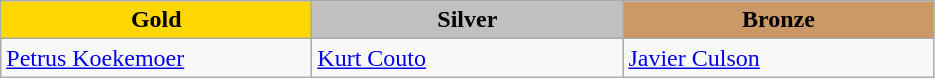<table class="wikitable" style="text-align:left">
<tr align="center">
<td width=200 bgcolor=gold><strong>Gold</strong></td>
<td width=200 bgcolor=silver><strong>Silver</strong></td>
<td width=200 bgcolor=CC9966><strong>Bronze</strong></td>
</tr>
<tr>
<td><a href='#'>Petrus Koekemoer</a><br><em></em></td>
<td><a href='#'>Kurt Couto</a><br><em></em></td>
<td><a href='#'>Javier Culson</a><br><em></em></td>
</tr>
</table>
